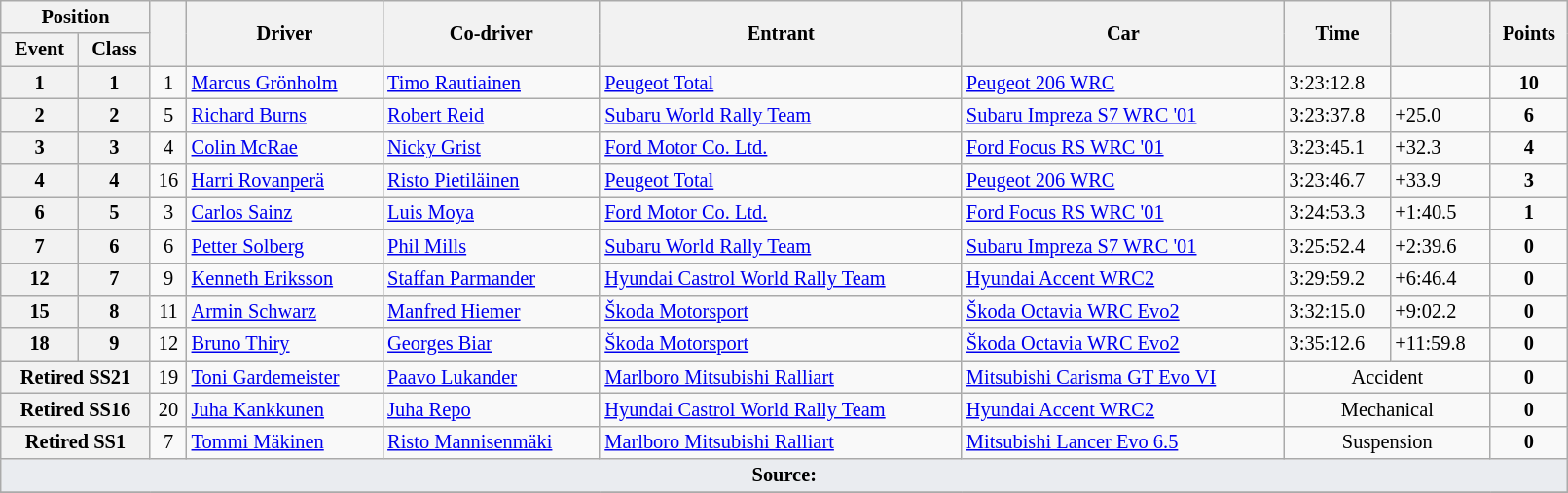<table class="wikitable" width=85% style="font-size: 85%;">
<tr>
<th colspan="2">Position</th>
<th rowspan="2"></th>
<th rowspan="2">Driver</th>
<th rowspan="2">Co-driver</th>
<th rowspan="2">Entrant</th>
<th rowspan="2">Car</th>
<th rowspan="2">Time</th>
<th rowspan="2"></th>
<th rowspan="2">Points</th>
</tr>
<tr>
<th>Event</th>
<th>Class</th>
</tr>
<tr>
<th>1</th>
<th>1</th>
<td align="center">1</td>
<td> <a href='#'>Marcus Grönholm</a></td>
<td> <a href='#'>Timo Rautiainen</a></td>
<td> <a href='#'>Peugeot Total</a></td>
<td><a href='#'>Peugeot 206 WRC</a></td>
<td>3:23:12.8</td>
<td></td>
<td align="center"><strong>10</strong></td>
</tr>
<tr>
<th>2</th>
<th>2</th>
<td align="center">5</td>
<td> <a href='#'>Richard Burns</a></td>
<td> <a href='#'>Robert Reid</a></td>
<td> <a href='#'>Subaru World Rally Team</a></td>
<td><a href='#'>Subaru Impreza S7 WRC '01</a></td>
<td>3:23:37.8</td>
<td>+25.0</td>
<td align="center"><strong>6</strong></td>
</tr>
<tr>
<th>3</th>
<th>3</th>
<td align="center">4</td>
<td> <a href='#'>Colin McRae</a></td>
<td> <a href='#'>Nicky Grist</a></td>
<td> <a href='#'>Ford Motor Co. Ltd.</a></td>
<td><a href='#'>Ford Focus RS WRC '01</a></td>
<td>3:23:45.1</td>
<td>+32.3</td>
<td align="center"><strong>4</strong></td>
</tr>
<tr>
<th>4</th>
<th>4</th>
<td align="center">16</td>
<td> <a href='#'>Harri Rovanperä</a></td>
<td> <a href='#'>Risto Pietiläinen</a></td>
<td> <a href='#'>Peugeot Total</a></td>
<td><a href='#'>Peugeot 206 WRC</a></td>
<td>3:23:46.7</td>
<td>+33.9</td>
<td align="center"><strong>3</strong></td>
</tr>
<tr>
<th>6</th>
<th>5</th>
<td align="center">3</td>
<td> <a href='#'>Carlos Sainz</a></td>
<td> <a href='#'>Luis Moya</a></td>
<td> <a href='#'>Ford Motor Co. Ltd.</a></td>
<td><a href='#'>Ford Focus RS WRC '01</a></td>
<td>3:24:53.3</td>
<td>+1:40.5</td>
<td align="center"><strong>1</strong></td>
</tr>
<tr>
<th>7</th>
<th>6</th>
<td align="center">6</td>
<td> <a href='#'>Petter Solberg</a></td>
<td> <a href='#'>Phil Mills</a></td>
<td> <a href='#'>Subaru World Rally Team</a></td>
<td><a href='#'>Subaru Impreza S7 WRC '01</a></td>
<td>3:25:52.4</td>
<td>+2:39.6</td>
<td align="center"><strong>0</strong></td>
</tr>
<tr>
<th>12</th>
<th>7</th>
<td align="center">9</td>
<td> <a href='#'>Kenneth Eriksson</a></td>
<td> <a href='#'>Staffan Parmander</a></td>
<td> <a href='#'>Hyundai Castrol World Rally Team</a></td>
<td><a href='#'>Hyundai Accent WRC2</a></td>
<td>3:29:59.2</td>
<td>+6:46.4</td>
<td align="center"><strong>0</strong></td>
</tr>
<tr>
<th>15</th>
<th>8</th>
<td align="center">11</td>
<td> <a href='#'>Armin Schwarz</a></td>
<td> <a href='#'>Manfred Hiemer</a></td>
<td> <a href='#'>Škoda Motorsport</a></td>
<td><a href='#'>Škoda Octavia WRC Evo2</a></td>
<td>3:32:15.0</td>
<td>+9:02.2</td>
<td align="center"><strong>0</strong></td>
</tr>
<tr>
<th>18</th>
<th>9</th>
<td align="center">12</td>
<td> <a href='#'>Bruno Thiry</a></td>
<td> <a href='#'>Georges Biar</a></td>
<td> <a href='#'>Škoda Motorsport</a></td>
<td><a href='#'>Škoda Octavia WRC Evo2</a></td>
<td>3:35:12.6</td>
<td>+11:59.8</td>
<td align="center"><strong>0</strong></td>
</tr>
<tr>
<th colspan="2">Retired SS21</th>
<td align="center">19</td>
<td> <a href='#'>Toni Gardemeister</a></td>
<td> <a href='#'>Paavo Lukander</a></td>
<td> <a href='#'>Marlboro Mitsubishi Ralliart</a></td>
<td><a href='#'>Mitsubishi Carisma GT Evo VI</a></td>
<td align="center" colspan="2">Accident</td>
<td align="center"><strong>0</strong></td>
</tr>
<tr>
<th colspan="2">Retired SS16</th>
<td align="center">20</td>
<td> <a href='#'>Juha Kankkunen</a></td>
<td> <a href='#'>Juha Repo</a></td>
<td> <a href='#'>Hyundai Castrol World Rally Team</a></td>
<td><a href='#'>Hyundai Accent WRC2</a></td>
<td align="center" colspan="2">Mechanical</td>
<td align="center"><strong>0</strong></td>
</tr>
<tr>
<th colspan="2">Retired SS1</th>
<td align="center">7</td>
<td> <a href='#'>Tommi Mäkinen</a></td>
<td> <a href='#'>Risto Mannisenmäki</a></td>
<td> <a href='#'>Marlboro Mitsubishi Ralliart</a></td>
<td><a href='#'>Mitsubishi Lancer Evo 6.5</a></td>
<td align="center" colspan="2">Suspension</td>
<td align="center"><strong>0</strong></td>
</tr>
<tr>
<td style="background-color:#EAECF0; text-align:center" colspan="10"><strong>Source:</strong></td>
</tr>
<tr>
</tr>
</table>
